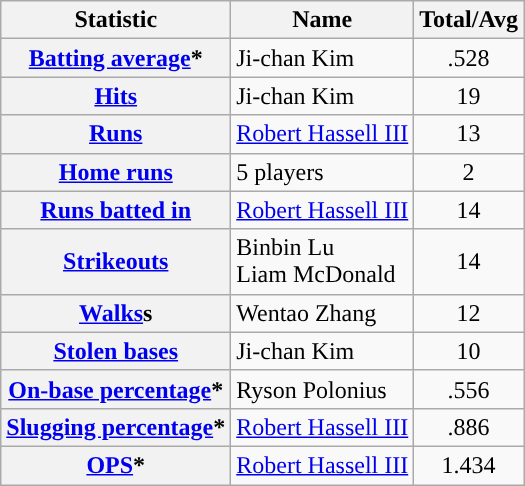<table class="wikitable plainrowheaders">
<tr>
<th scope="col">Statistic</th>
<th scope="col">Name</th>
<th scope="col">Total/Avg</th>
</tr>
<tr>
<th scope="row"><a href='#'>Batting average</a>*</th>
<td> Ji-chan Kim</td>
<td align=center>.528</td>
</tr>
<tr>
<th scope="row"><a href='#'>Hits</a></th>
<td> Ji-chan Kim</td>
<td align=center>19</td>
</tr>
<tr>
<th scope="row"><a href='#'>Runs</a></th>
<td> <a href='#'>Robert Hassell III</a></td>
<td align=center>13</td>
</tr>
<tr>
<th scope="row"><a href='#'>Home runs</a></th>
<td>5 players</td>
<td align=center>2</td>
</tr>
<tr>
<th scope="row"><a href='#'>Runs batted in</a></th>
<td> <a href='#'>Robert Hassell III</a></td>
<td align=center>14</td>
</tr>
<tr>
<th scope="row"><a href='#'>Strikeouts</a></th>
<td> Binbin Lu<br> Liam McDonald</td>
<td align=center>14</td>
</tr>
<tr>
<th scope="row"><a href='#'>Walks</a>s</th>
<td> Wentao Zhang</td>
<td align=center>12</td>
</tr>
<tr>
<th scope="row"><a href='#'>Stolen bases</a></th>
<td> Ji-chan Kim</td>
<td align=center>10</td>
</tr>
<tr>
<th scope="row"><a href='#'>On-base percentage</a>*</th>
<td> Ryson Polonius</td>
<td align=center>.556</td>
</tr>
<tr>
<th scope="row"><a href='#'>Slugging percentage</a>*</th>
<td> <a href='#'>Robert Hassell III</a></td>
<td align=center>.886</td>
</tr>
<tr>
<th scope="row"><a href='#'>OPS</a>*</th>
<td> <a href='#'>Robert Hassell III</a></td>
<td align=center>1.434</td>
</tr>
</table>
